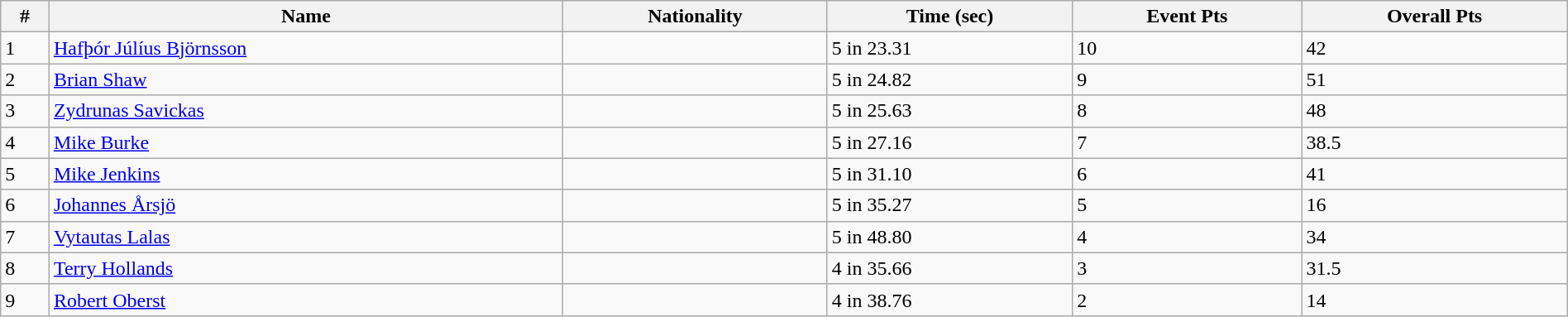<table class="wikitable sortable" style="display: inline-table; width: 100%;">
<tr>
<th>#</th>
<th>Name</th>
<th>Nationality</th>
<th>Time (sec)</th>
<th>Event Pts</th>
<th>Overall Pts</th>
</tr>
<tr>
<td>1</td>
<td><a href='#'>Hafþór Júlíus Björnsson</a></td>
<td></td>
<td>5 in 23.31</td>
<td>10</td>
<td>42</td>
</tr>
<tr>
<td>2</td>
<td><a href='#'>Brian Shaw</a></td>
<td></td>
<td>5 in 24.82</td>
<td>9</td>
<td>51</td>
</tr>
<tr>
<td>3</td>
<td><a href='#'>Zydrunas Savickas</a></td>
<td></td>
<td>5 in 25.63</td>
<td>8</td>
<td>48</td>
</tr>
<tr>
<td>4</td>
<td><a href='#'>Mike Burke</a></td>
<td></td>
<td>5 in 27.16</td>
<td>7</td>
<td>38.5</td>
</tr>
<tr>
<td>5</td>
<td><a href='#'>Mike Jenkins</a></td>
<td></td>
<td>5 in 31.10</td>
<td>6</td>
<td>41</td>
</tr>
<tr>
<td>6</td>
<td><a href='#'>Johannes Årsjö</a></td>
<td></td>
<td>5 in 35.27</td>
<td>5</td>
<td>16</td>
</tr>
<tr>
<td>7</td>
<td><a href='#'>Vytautas Lalas</a></td>
<td></td>
<td>5 in 48.80</td>
<td>4</td>
<td>34</td>
</tr>
<tr>
<td>8</td>
<td><a href='#'>Terry Hollands</a></td>
<td></td>
<td>4 in 35.66</td>
<td>3</td>
<td>31.5</td>
</tr>
<tr>
<td>9</td>
<td><a href='#'>Robert Oberst</a></td>
<td></td>
<td>4 in 38.76</td>
<td>2</td>
<td>14</td>
</tr>
</table>
